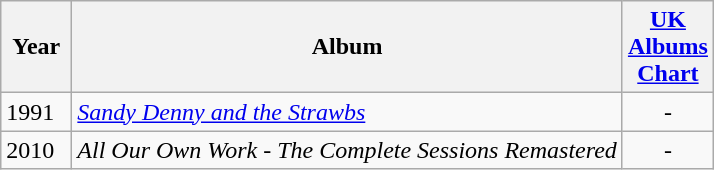<table class="wikitable">
<tr>
<th width="40">Year</th>
<th>Album</th>
<th width="40"><a href='#'>UK Albums Chart</a></th>
</tr>
<tr>
<td>1991</td>
<td><em><a href='#'>Sandy Denny and the Strawbs</a></em></td>
<td align="center">-</td>
</tr>
<tr>
<td>2010</td>
<td><em>All Our Own Work - The Complete Sessions Remastered</em></td>
<td align="center">-</td>
</tr>
</table>
